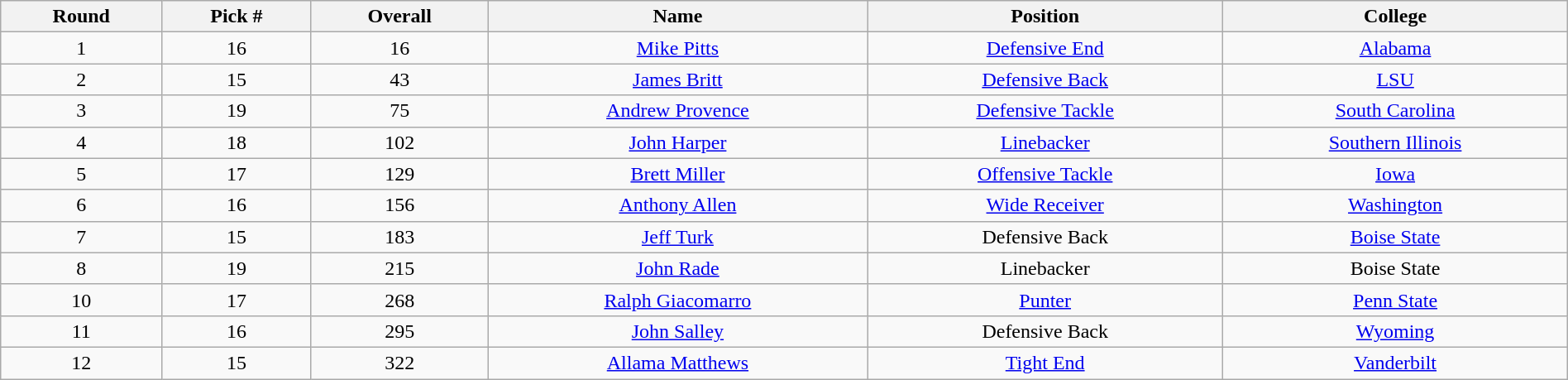<table class="wikitable sortable sortable" style="width: 100%; text-align:center">
<tr>
<th>Round</th>
<th>Pick #</th>
<th>Overall</th>
<th>Name</th>
<th>Position</th>
<th>College</th>
</tr>
<tr>
<td>1</td>
<td>16</td>
<td>16</td>
<td><a href='#'>Mike Pitts</a></td>
<td><a href='#'>Defensive End</a></td>
<td><a href='#'>Alabama</a></td>
</tr>
<tr>
<td>2</td>
<td>15</td>
<td>43</td>
<td><a href='#'>James Britt</a></td>
<td><a href='#'>Defensive Back</a></td>
<td><a href='#'>LSU</a></td>
</tr>
<tr>
<td>3</td>
<td>19</td>
<td>75</td>
<td><a href='#'>Andrew Provence</a></td>
<td><a href='#'>Defensive Tackle</a></td>
<td><a href='#'>South Carolina</a></td>
</tr>
<tr>
<td>4</td>
<td>18</td>
<td>102</td>
<td><a href='#'>John Harper</a></td>
<td><a href='#'>Linebacker</a></td>
<td><a href='#'>Southern Illinois</a></td>
</tr>
<tr>
<td>5</td>
<td>17</td>
<td>129</td>
<td><a href='#'>Brett Miller</a></td>
<td><a href='#'>Offensive Tackle</a></td>
<td><a href='#'>Iowa</a></td>
</tr>
<tr>
<td>6</td>
<td>16</td>
<td>156</td>
<td><a href='#'>Anthony Allen</a></td>
<td><a href='#'>Wide Receiver</a></td>
<td><a href='#'>Washington</a></td>
</tr>
<tr>
<td>7</td>
<td>15</td>
<td>183</td>
<td><a href='#'>Jeff Turk</a></td>
<td>Defensive Back</td>
<td><a href='#'>Boise State</a></td>
</tr>
<tr>
<td>8</td>
<td>19</td>
<td>215</td>
<td><a href='#'>John Rade</a></td>
<td>Linebacker</td>
<td>Boise State</td>
</tr>
<tr>
<td>10</td>
<td>17</td>
<td>268</td>
<td><a href='#'>Ralph Giacomarro</a></td>
<td><a href='#'>Punter</a></td>
<td><a href='#'>Penn State</a></td>
</tr>
<tr>
<td>11</td>
<td>16</td>
<td>295</td>
<td><a href='#'>John Salley</a></td>
<td>Defensive Back</td>
<td><a href='#'>Wyoming</a></td>
</tr>
<tr>
<td>12</td>
<td>15</td>
<td>322</td>
<td><a href='#'>Allama Matthews</a></td>
<td><a href='#'>Tight End</a></td>
<td><a href='#'>Vanderbilt</a></td>
</tr>
</table>
